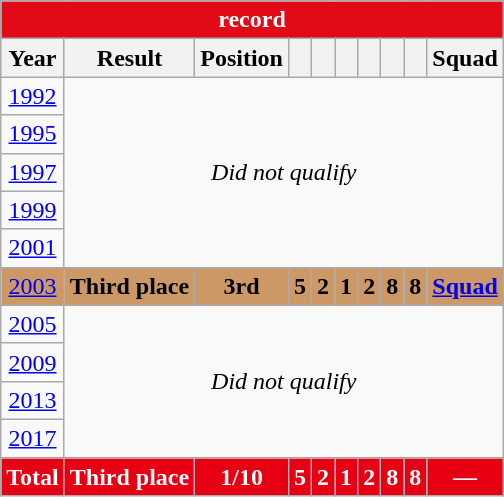<table class="wikitable" style="text-align:center">
<tr>
<th style="width:50px;background:#E30A17;color:#FFFFFF" colspan=10><a href='#'></a> record</th>
</tr>
<tr>
<th>Year</th>
<th>Result</th>
<th>Position</th>
<th></th>
<th></th>
<th></th>
<th></th>
<th></th>
<th></th>
<th>Squad</th>
</tr>
<tr>
<td> <a href='#'>1992</a></td>
<td colspan=9 rowspan=5><em>Did not qualify</em></td>
</tr>
<tr>
<td> <a href='#'>1995</a></td>
</tr>
<tr>
<td> <a href='#'>1997</a></td>
</tr>
<tr>
<td> <a href='#'>1999</a></td>
</tr>
<tr>
<td>  <a href='#'>2001</a></td>
</tr>
<tr style="background:#c96">
<td> <a href='#'>2003</a></td>
<td><strong>Third place</strong></td>
<td><strong>3rd</strong></td>
<td><strong>5</strong></td>
<td><strong>2</strong></td>
<td><strong>1</strong></td>
<td><strong>2</strong></td>
<td><strong>8</strong></td>
<td><strong>8</strong></td>
<td><strong><a href='#'>Squad</a></strong></td>
</tr>
<tr>
<td> <a href='#'>2005</a></td>
<td rowspan=4 colspan=9><em>Did not qualify</em></td>
</tr>
<tr>
<td> <a href='#'>2009</a></td>
</tr>
<tr>
<td> <a href='#'>2013</a></td>
</tr>
<tr>
<td> <a href='#'>2017</a></td>
</tr>
<tr>
<th style="background:#E70013;color:#FFFFFF">Total</th>
<th style="background:#E70013;color:#FFFFFF">Third place</th>
<th style="background:#E70013;color:#FFFFFF">1/10</th>
<th style="background:#E70013;color:#FFFFFF">5</th>
<th style="background:#E70013;color:#FFFFFF">2</th>
<th style="background:#E70013;color:#FFFFFF">1</th>
<th style="background:#E70013;color:#FFFFFF">2</th>
<th style="background:#E70013;color:#FFFFFF">8</th>
<th style="background:#E70013;color:#FFFFFF">8</th>
<th style="background:#E70013;color:#FFFFFF">—</th>
</tr>
</table>
